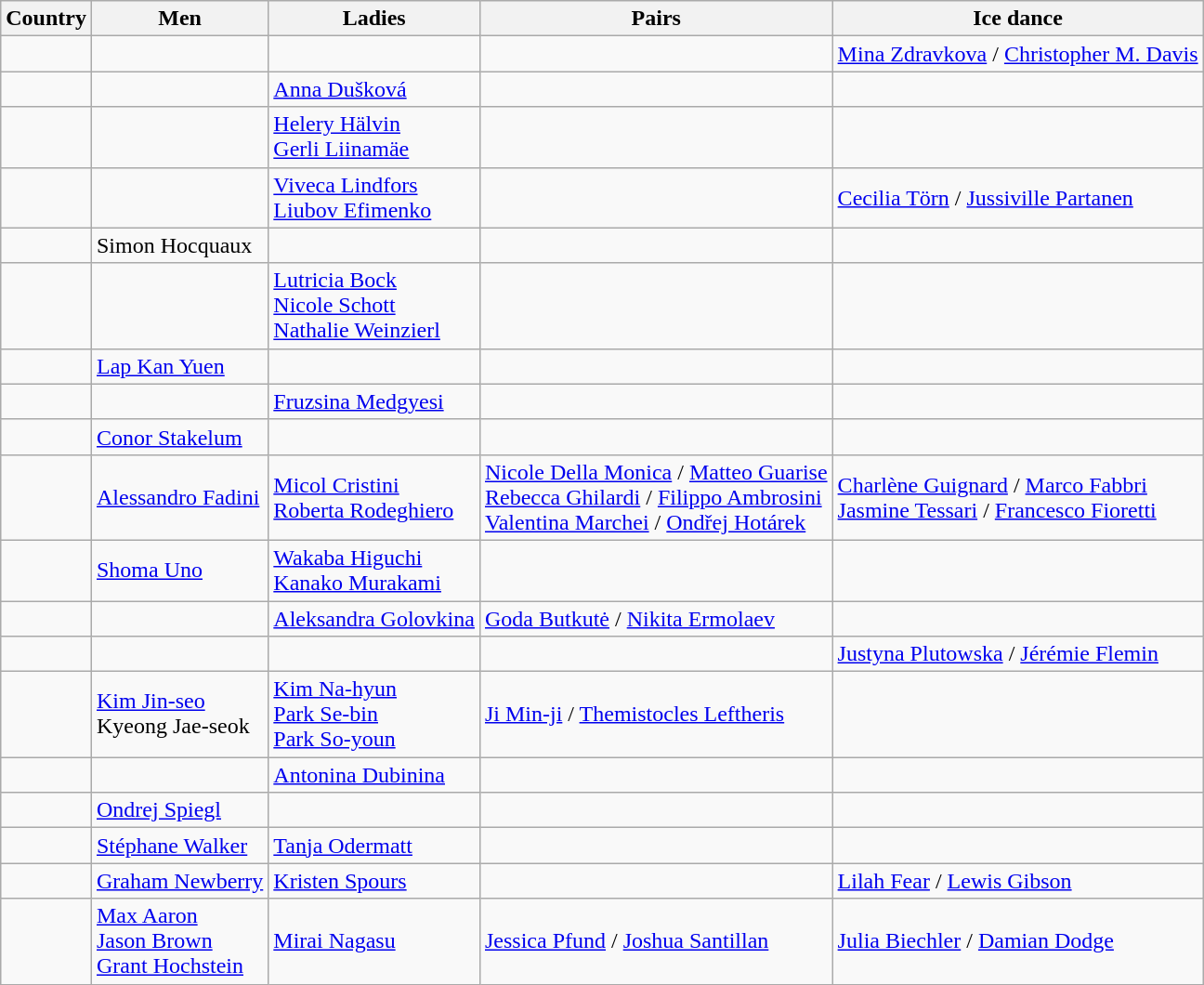<table class="wikitable">
<tr>
<th>Country</th>
<th>Men</th>
<th>Ladies</th>
<th>Pairs</th>
<th>Ice dance</th>
</tr>
<tr>
<td></td>
<td></td>
<td></td>
<td></td>
<td><a href='#'>Mina Zdravkova</a> / <a href='#'>Christopher M. Davis</a></td>
</tr>
<tr>
<td></td>
<td></td>
<td><a href='#'>Anna Dušková</a></td>
<td></td>
<td></td>
</tr>
<tr>
<td></td>
<td></td>
<td><a href='#'>Helery Hälvin</a> <br> <a href='#'>Gerli Liinamäe</a></td>
<td></td>
<td></td>
</tr>
<tr>
<td><br></td>
<td></td>
<td><a href='#'>Viveca Lindfors</a> <br> <a href='#'>Liubov Efimenko</a></td>
<td></td>
<td><a href='#'>Cecilia Törn</a> / <a href='#'>Jussiville Partanen</a></td>
</tr>
<tr>
<td></td>
<td>Simon Hocquaux</td>
<td></td>
<td></td>
<td></td>
</tr>
<tr>
<td></td>
<td></td>
<td><a href='#'>Lutricia Bock</a> <br> <a href='#'>Nicole Schott</a> <br> <a href='#'>Nathalie Weinzierl</a></td>
<td></td>
<td></td>
</tr>
<tr>
<td></td>
<td><a href='#'>Lap Kan Yuen</a></td>
<td></td>
<td></td>
<td></td>
</tr>
<tr>
<td></td>
<td></td>
<td><a href='#'>Fruzsina Medgyesi</a></td>
<td></td>
<td></td>
</tr>
<tr>
<td></td>
<td><a href='#'>Conor Stakelum</a></td>
<td></td>
<td></td>
<td></td>
</tr>
<tr>
<td></td>
<td><a href='#'>Alessandro Fadini</a></td>
<td><a href='#'>Micol Cristini</a> <br> <a href='#'>Roberta Rodeghiero</a></td>
<td><a href='#'>Nicole Della Monica</a> / <a href='#'>Matteo Guarise</a> <br> <a href='#'>Rebecca Ghilardi</a> / <a href='#'>Filippo Ambrosini</a> <br> <a href='#'>Valentina Marchei</a> / <a href='#'>Ondřej Hotárek</a></td>
<td><a href='#'>Charlène Guignard</a> / <a href='#'>Marco Fabbri</a> <br> <a href='#'>Jasmine Tessari</a> / <a href='#'>Francesco Fioretti</a></td>
</tr>
<tr>
<td><br></td>
<td><a href='#'>Shoma Uno</a></td>
<td><a href='#'>Wakaba Higuchi</a> <br> <a href='#'>Kanako Murakami</a></td>
<td></td>
<td></td>
</tr>
<tr>
<td></td>
<td></td>
<td><a href='#'>Aleksandra Golovkina</a></td>
<td><a href='#'>Goda Butkutė</a> / <a href='#'>Nikita Ermolaev</a></td>
<td></td>
</tr>
<tr>
<td></td>
<td></td>
<td></td>
<td></td>
<td><a href='#'>Justyna Plutowska</a> / <a href='#'>Jérémie Flemin</a></td>
</tr>
<tr>
<td></td>
<td><a href='#'>Kim Jin-seo</a> <br> Kyeong Jae-seok</td>
<td><a href='#'>Kim Na-hyun</a> <br> <a href='#'>Park Se-bin</a> <br> <a href='#'>Park So-youn</a></td>
<td><a href='#'>Ji Min-ji</a> / <a href='#'>Themistocles Leftheris</a></td>
<td></td>
</tr>
<tr>
<td></td>
<td></td>
<td><a href='#'>Antonina Dubinina</a></td>
<td></td>
<td></td>
</tr>
<tr>
<td></td>
<td><a href='#'>Ondrej Spiegl</a></td>
<td></td>
<td></td>
<td></td>
</tr>
<tr>
<td></td>
<td><a href='#'>Stéphane Walker</a></td>
<td><a href='#'>Tanja Odermatt</a></td>
<td></td>
<td></td>
</tr>
<tr>
<td></td>
<td><a href='#'>Graham Newberry</a></td>
<td><a href='#'>Kristen Spours</a></td>
<td></td>
<td><a href='#'>Lilah Fear</a> / <a href='#'>Lewis Gibson</a></td>
</tr>
<tr>
<td></td>
<td><a href='#'>Max Aaron</a> <br> <a href='#'>Jason Brown</a> <br> <a href='#'>Grant Hochstein</a></td>
<td><a href='#'>Mirai Nagasu</a></td>
<td><a href='#'>Jessica Pfund</a> / <a href='#'>Joshua Santillan</a></td>
<td><a href='#'>Julia Biechler</a> / <a href='#'>Damian Dodge</a></td>
</tr>
</table>
